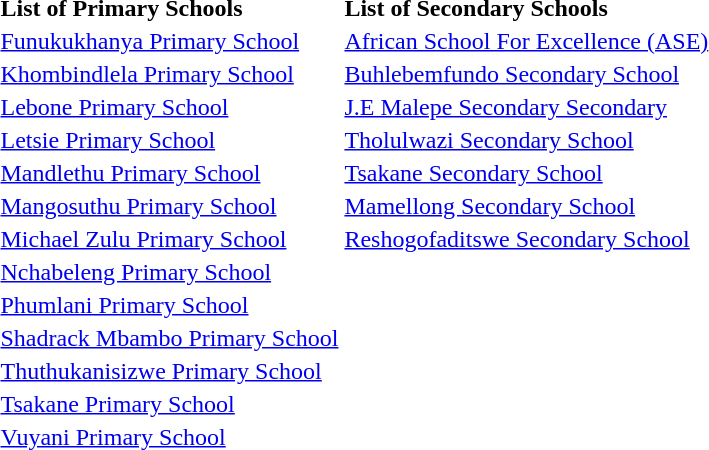<table>
<tr>
<td><strong>List of Primary Schools</strong></td>
<td><strong>List of Secondary Schools</strong></td>
</tr>
<tr>
<td><a href='#'>Funukukhanya Primary School</a></td>
<td><a href='#'>African School For Excellence (ASE)</a></td>
</tr>
<tr>
<td><a href='#'>Khombindlela Primary School</a></td>
<td><a href='#'>Buhlebemfundo Secondary School</a></td>
</tr>
<tr>
<td><a href='#'>Lebone Primary School</a></td>
<td><a href='#'>J.E Malepe Secondary Secondary</a></td>
</tr>
<tr>
<td><a href='#'>Letsie Primary School</a></td>
<td><a href='#'>Tholulwazi Secondary School</a></td>
</tr>
<tr>
<td><a href='#'>Mandlethu Primary School</a></td>
<td><a href='#'>Tsakane Secondary School</a></td>
</tr>
<tr>
<td><a href='#'>Mangosuthu Primary School</a></td>
<td><a href='#'>Mamellong Secondary School</a></td>
</tr>
<tr Mbongeni Mgugudu Secondary School>
<td><a href='#'>Michael Zulu Primary School</a></td>
<td><a href='#'>Reshogofaditswe Secondary School</a></td>
</tr>
<tr>
<td><a href='#'>Nchabeleng Primary School</a></td>
<td><br></td>
</tr>
<tr>
<td><a href='#'>Phumlani Primary School</a></td>
<td><br></td>
</tr>
<tr>
<td><a href='#'>Shadrack Mbambo Primary School</a></td>
<td><br></td>
</tr>
<tr>
<td><a href='#'>Thuthukanisizwe Primary School</a></td>
<td><br></td>
</tr>
<tr>
<td><a href='#'>Tsakane Primary School</a></td>
<td><br></td>
</tr>
<tr>
<td><a href='#'>Vuyani Primary School</a></td>
<td><br></td>
</tr>
</table>
